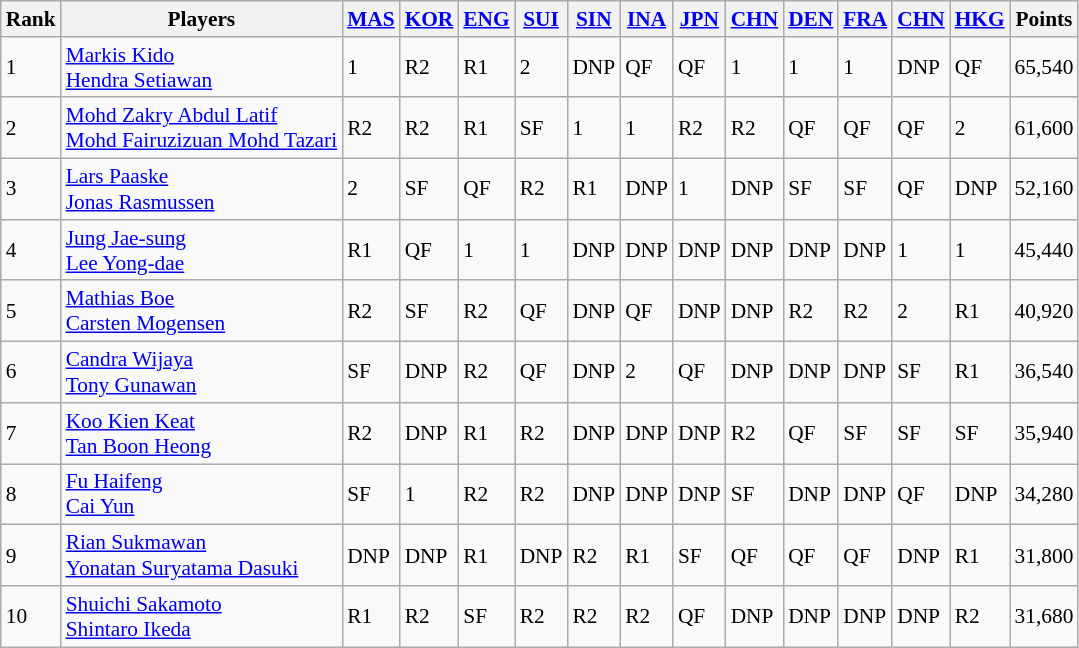<table class=wikitable style="font-size:89%">
<tr>
<th>Rank</th>
<th>Players</th>
<th><a href='#'>MAS</a></th>
<th><a href='#'>KOR</a></th>
<th><a href='#'>ENG</a></th>
<th><a href='#'>SUI</a></th>
<th><a href='#'>SIN</a></th>
<th><a href='#'>INA</a></th>
<th><a href='#'>JPN</a></th>
<th><a href='#'>CHN</a></th>
<th><a href='#'>DEN</a></th>
<th><a href='#'>FRA</a></th>
<th><a href='#'>CHN</a></th>
<th><a href='#'>HKG</a></th>
<th>Points</th>
</tr>
<tr>
<td>1</td>
<td> <a href='#'>Markis Kido</a> <br>  <a href='#'>Hendra Setiawan</a></td>
<td>1</td>
<td>R2</td>
<td>R1</td>
<td>2</td>
<td>DNP</td>
<td>QF</td>
<td>QF</td>
<td>1</td>
<td>1</td>
<td>1</td>
<td>DNP</td>
<td>QF</td>
<td>65,540</td>
</tr>
<tr>
<td>2</td>
<td> <a href='#'>Mohd Zakry Abdul Latif</a> <br>  <a href='#'>Mohd Fairuzizuan Mohd Tazari</a></td>
<td>R2</td>
<td>R2</td>
<td>R1</td>
<td>SF</td>
<td>1</td>
<td>1</td>
<td>R2</td>
<td>R2</td>
<td>QF</td>
<td>QF</td>
<td>QF</td>
<td>2</td>
<td>61,600</td>
</tr>
<tr>
<td>3</td>
<td> <a href='#'>Lars Paaske</a> <br>  <a href='#'>Jonas Rasmussen</a></td>
<td>2</td>
<td>SF</td>
<td>QF</td>
<td>R2</td>
<td>R1</td>
<td>DNP</td>
<td>1</td>
<td>DNP</td>
<td>SF</td>
<td>SF</td>
<td>QF</td>
<td>DNP</td>
<td>52,160</td>
</tr>
<tr>
<td>4</td>
<td> <a href='#'>Jung Jae-sung</a> <br>  <a href='#'>Lee Yong-dae</a></td>
<td>R1</td>
<td>QF</td>
<td>1</td>
<td>1</td>
<td>DNP</td>
<td>DNP</td>
<td>DNP</td>
<td>DNP</td>
<td>DNP</td>
<td>DNP</td>
<td>1</td>
<td>1</td>
<td>45,440</td>
</tr>
<tr>
<td>5</td>
<td> <a href='#'>Mathias Boe</a> <br>  <a href='#'>Carsten Mogensen</a></td>
<td>R2</td>
<td>SF</td>
<td>R2</td>
<td>QF</td>
<td>DNP</td>
<td>QF</td>
<td>DNP</td>
<td>DNP</td>
<td>R2</td>
<td>R2</td>
<td>2</td>
<td>R1</td>
<td>40,920</td>
</tr>
<tr>
<td>6</td>
<td> <a href='#'>Candra Wijaya</a> <br>  <a href='#'>Tony Gunawan</a></td>
<td>SF</td>
<td>DNP</td>
<td>R2</td>
<td>QF</td>
<td>DNP</td>
<td>2</td>
<td>QF</td>
<td>DNP</td>
<td>DNP</td>
<td>DNP</td>
<td>SF</td>
<td>R1</td>
<td>36,540</td>
</tr>
<tr>
<td>7</td>
<td> <a href='#'>Koo Kien Keat</a> <br>  <a href='#'>Tan Boon Heong</a></td>
<td>R2</td>
<td>DNP</td>
<td>R1</td>
<td>R2</td>
<td>DNP</td>
<td>DNP</td>
<td>DNP</td>
<td>R2</td>
<td>QF</td>
<td>SF</td>
<td>SF</td>
<td>SF</td>
<td>35,940</td>
</tr>
<tr>
<td>8</td>
<td> <a href='#'>Fu Haifeng</a> <br>  <a href='#'>Cai Yun</a></td>
<td>SF</td>
<td>1</td>
<td>R2</td>
<td>R2</td>
<td>DNP</td>
<td>DNP</td>
<td>DNP</td>
<td>SF</td>
<td>DNP</td>
<td>DNP</td>
<td>QF</td>
<td>DNP</td>
<td>34,280</td>
</tr>
<tr>
<td>9</td>
<td> <a href='#'>Rian Sukmawan</a> <br>  <a href='#'>Yonatan Suryatama Dasuki</a></td>
<td>DNP</td>
<td>DNP</td>
<td>R1</td>
<td>DNP</td>
<td>R2</td>
<td>R1</td>
<td>SF</td>
<td>QF</td>
<td>QF</td>
<td>QF</td>
<td>DNP</td>
<td>R1</td>
<td>31,800</td>
</tr>
<tr>
<td>10</td>
<td> <a href='#'>Shuichi Sakamoto</a> <br>  <a href='#'>Shintaro Ikeda</a></td>
<td>R1</td>
<td>R2</td>
<td>SF</td>
<td>R2</td>
<td>R2</td>
<td>R2</td>
<td>QF</td>
<td>DNP</td>
<td>DNP</td>
<td>DNP</td>
<td>DNP</td>
<td>R2</td>
<td>31,680</td>
</tr>
</table>
